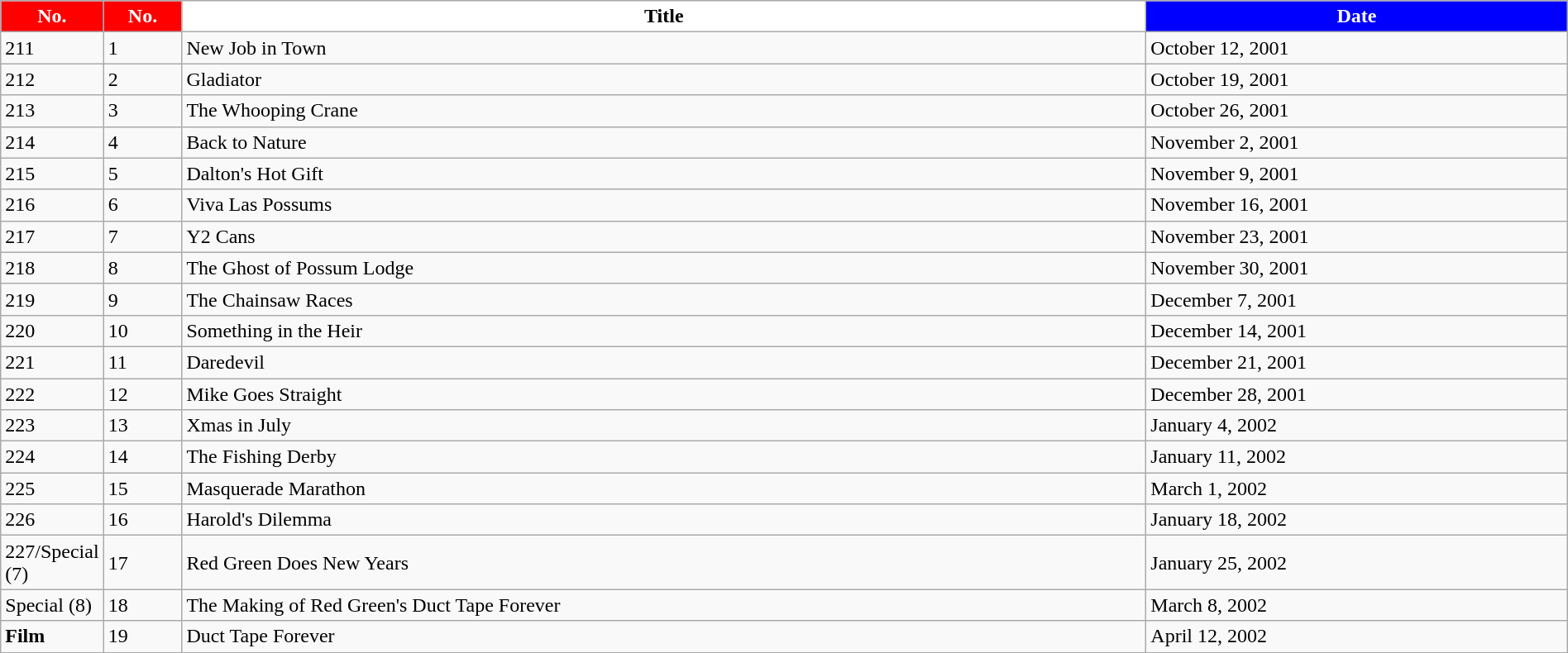<table class="wikitable plainrowheaders" style="width:100%; margin:auto;">
<tr>
<th style="background:red; color:#FFFFFF; width:5%">No.</th>
<th style="background:red; color:#FFFFFF; width:5%">No.</th>
<th style="background:white; color:#black">Title</th>
<th style="background:blue; color:#FFFFFF">Date</th>
</tr>
<tr>
<td>211</td>
<td>1</td>
<td>New Job in Town</td>
<td>October 12, 2001</td>
</tr>
<tr>
<td>212</td>
<td>2</td>
<td>Gladiator</td>
<td>October 19, 2001</td>
</tr>
<tr>
<td>213</td>
<td>3</td>
<td>The Whooping Crane</td>
<td>October 26, 2001</td>
</tr>
<tr>
<td>214</td>
<td>4</td>
<td>Back to Nature</td>
<td>November 2, 2001</td>
</tr>
<tr>
<td>215</td>
<td>5</td>
<td>Dalton's Hot Gift</td>
<td>November 9, 2001</td>
</tr>
<tr>
<td>216</td>
<td>6</td>
<td>Viva Las Possums</td>
<td>November 16, 2001</td>
</tr>
<tr>
<td>217</td>
<td>7</td>
<td>Y2 Cans</td>
<td>November 23, 2001</td>
</tr>
<tr>
<td>218</td>
<td>8</td>
<td>The Ghost of Possum Lodge</td>
<td>November 30, 2001</td>
</tr>
<tr>
<td>219</td>
<td>9</td>
<td>The Chainsaw Races</td>
<td>December 7, 2001</td>
</tr>
<tr>
<td>220</td>
<td>10</td>
<td>Something in the Heir</td>
<td>December 14, 2001</td>
</tr>
<tr>
<td>221</td>
<td>11</td>
<td>Daredevil</td>
<td>December 21, 2001</td>
</tr>
<tr>
<td>222</td>
<td>12</td>
<td>Mike Goes Straight</td>
<td>December 28, 2001</td>
</tr>
<tr>
<td>223</td>
<td>13</td>
<td>Xmas in July</td>
<td>January 4, 2002</td>
</tr>
<tr>
<td>224</td>
<td>14</td>
<td>The Fishing Derby</td>
<td>January 11, 2002</td>
</tr>
<tr>
<td>225</td>
<td>15</td>
<td>Masquerade Marathon</td>
<td>March 1, 2002</td>
</tr>
<tr>
<td>226</td>
<td>16</td>
<td>Harold's Dilemma</td>
<td>January 18, 2002</td>
</tr>
<tr>
<td>227/Special (7)</td>
<td>17</td>
<td>Red Green Does New Years</td>
<td>January 25, 2002</td>
</tr>
<tr>
<td>Special (8)</td>
<td>18</td>
<td>The Making of Red Green's Duct Tape Forever</td>
<td>March 8, 2002</td>
</tr>
<tr>
<td><strong>Film</strong></td>
<td>19</td>
<td>Duct Tape Forever</td>
<td>April 12, 2002</td>
</tr>
</table>
